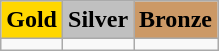<table class="wikitable">
<tr>
<td align=center bgcolor=gold> <strong>Gold</strong></td>
<td align=center bgcolor=silver> <strong>Silver</strong></td>
<td align=center bgcolor=cc9966> <strong>Bronze</strong></td>
</tr>
<tr>
<td></td>
<td></td>
<td></td>
</tr>
</table>
